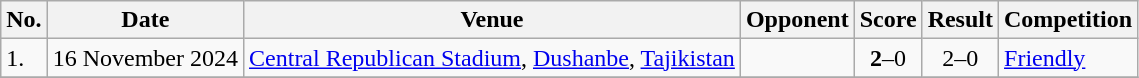<table class="wikitable">
<tr>
<th>No.</th>
<th>Date</th>
<th>Venue</th>
<th>Opponent</th>
<th>Score</th>
<th>Result</th>
<th>Competition</th>
</tr>
<tr>
<td>1.</td>
<td>16 November 2024</td>
<td><a href='#'>Central Republican Stadium</a>, <a href='#'>Dushanbe</a>, <a href='#'>Tajikistan</a></td>
<td></td>
<td align=center><strong>2</strong>–0</td>
<td align=center>2–0</td>
<td><a href='#'>Friendly</a></td>
</tr>
<tr>
</tr>
</table>
